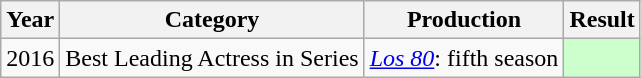<table class="wikitable">
<tr>
<th>Year</th>
<th>Category</th>
<th>Production</th>
<th>Result</th>
</tr>
<tr>
<td>2016</td>
<td>Best Leading Actress in Series</td>
<td><em><a href='#'>Los 80</a></em>: fifth season</td>
<td style="background-color: #CFC"></td>
</tr>
</table>
